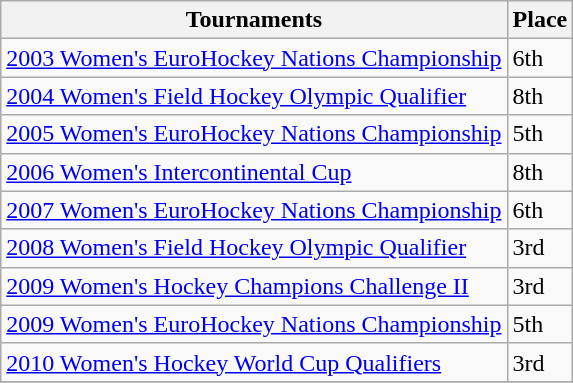<table class="wikitable collapsible">
<tr>
<th>Tournaments</th>
<th>Place</th>
</tr>
<tr>
<td><a href='#'>2003 Women's EuroHockey Nations Championship</a></td>
<td>6th</td>
</tr>
<tr>
<td><a href='#'>2004 Women's Field Hockey Olympic Qualifier</a></td>
<td>8th</td>
</tr>
<tr>
<td><a href='#'>2005 Women's EuroHockey Nations Championship</a></td>
<td>5th</td>
</tr>
<tr>
<td><a href='#'>2006 Women's Intercontinental Cup</a></td>
<td>8th</td>
</tr>
<tr>
<td><a href='#'>2007 Women's EuroHockey Nations Championship</a></td>
<td>6th</td>
</tr>
<tr>
<td><a href='#'>2008 Women's Field Hockey Olympic Qualifier</a></td>
<td>3rd</td>
</tr>
<tr>
<td><a href='#'>2009 Women's Hockey Champions Challenge II</a></td>
<td>3rd</td>
</tr>
<tr>
<td><a href='#'>2009 Women's EuroHockey Nations Championship</a></td>
<td>5th</td>
</tr>
<tr>
<td><a href='#'>2010 Women's Hockey World Cup Qualifiers</a></td>
<td>3rd</td>
</tr>
<tr>
</tr>
</table>
